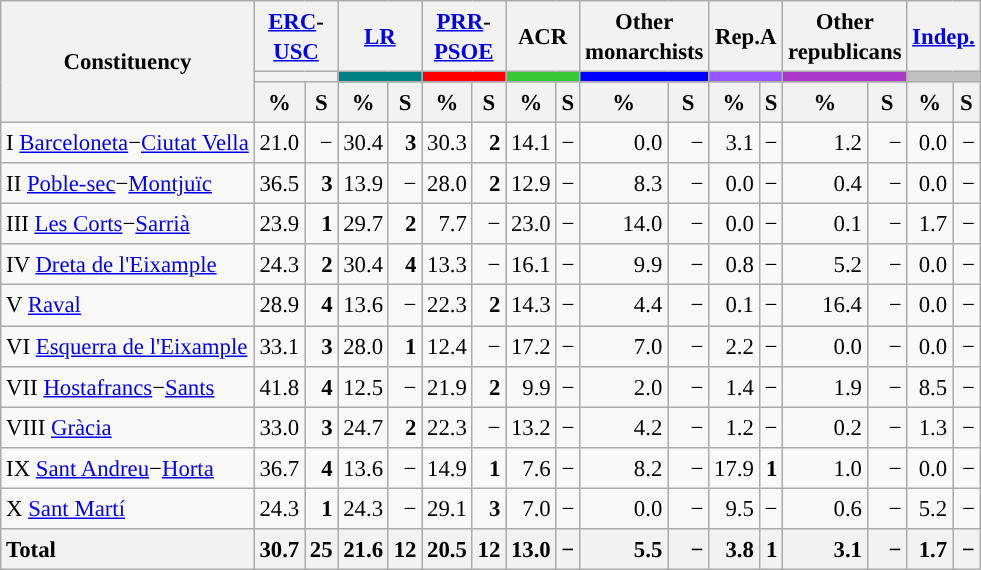<table class="wikitable sortable" style="text-align:right; font-size:95%; line-height:20px;">
<tr>
<th rowspan="3">Constituency</th>
<th colspan="2" width="30px"><a href='#'>ERC</a>-<a href='#'>USC</a></th>
<th colspan="2" width="30px"><a href='#'>LR</a></th>
<th colspan="2" width="30px"><a href='#'>PRR</a>-<a href='#'>PSOE</a></th>
<th colspan="2" width="30px">ACR</th>
<th colspan="2" width="30px">Other monarchists</th>
<th colspan="2" width="30px">Rep.A</th>
<th colspan="2" width="30px">Other republicans</th>
<th colspan="2" width="30px"><a href='#'>Indep.</a></th>
</tr>
<tr>
<th colspan="2" style="background:"></th>
<th colspan="2" style="background:#008080"></th>
<th colspan="2" style="background:#ff0000"></th>
<th colspan="2" style="background:#37C837"></th>
<th colspan="2" style="background:#0000FF"></th>
<th colspan="2" style="background:#9955ff"></th>
<th colspan="2" style="background:#AB38C8"></th>
<th colspan="2" style="background:#C0C0C0"></th>
</tr>
<tr>
<th data-sort-type="number">%</th>
<th data-sort-type="number">S</th>
<th data-sort-type="number">%</th>
<th data-sort-type="number">S</th>
<th data-sort-type="number">%</th>
<th data-sort-type="number">S</th>
<th data-sort-type="number">%</th>
<th data-sort-type="number">S</th>
<th data-sort-type="number">%</th>
<th data-sort-type="number">S</th>
<th data-sort-type="number">%</th>
<th data-sort-type="number">S</th>
<th data-sort-type="number">%</th>
<th data-sort-type="number">S</th>
<th data-sort-type="number">%</th>
<th data-sort-type="number">S</th>
</tr>
<tr>
<td style="text-align: left;">I <a href='#'>Barceloneta</a>−<a href='#'>Ciutat Vella</a></td>
<td style="text-align: right;">21.0</td>
<td style="text-align: right;">−</td>
<td style="text-align: right;">30.4</td>
<td style="text-align: right;"><strong>3</strong></td>
<td style="text-align: right;">30.3</td>
<td style="text-align: right;"><strong>2</strong></td>
<td style="text-align: right;">14.1</td>
<td style="text-align: right;">−</td>
<td style="text-align: right;">0.0</td>
<td style="text-align: right;">−</td>
<td style="text-align: right;">3.1</td>
<td style="text-align: right;">−</td>
<td style="text-align: right;">1.2</td>
<td style="text-align: right;">−</td>
<td style="text-align: right;">0.0</td>
<td style="text-align: right;">−</td>
</tr>
<tr>
<td style="text-align: left;">II <a href='#'>Poble-sec</a>−<a href='#'>Montjuïc</a></td>
<td style="text-align: right;">36.5</td>
<td style="text-align: right;"><strong>3</strong></td>
<td style="text-align: right;">13.9</td>
<td style="text-align: right;">−</td>
<td style="text-align: right;">28.0</td>
<td style="text-align: right;"><strong>2</strong></td>
<td style="text-align: right;">12.9</td>
<td style="text-align: right;">−</td>
<td style="text-align: right;">8.3</td>
<td style="text-align: right;">−</td>
<td style="text-align: right;">0.0</td>
<td style="text-align: right;">−</td>
<td style="text-align: right;">0.4</td>
<td style="text-align: right;">−</td>
<td style="text-align: right;">0.0</td>
<td style="text-align: right;">−</td>
</tr>
<tr>
<td style="text-align: left;">III <a href='#'>Les Corts</a>−<a href='#'>Sarrià</a></td>
<td style="text-align: right;">23.9</td>
<td style="text-align: right;"><strong>1</strong></td>
<td style="text-align: right;">29.7</td>
<td style="text-align: right;"><strong>2</strong></td>
<td style="text-align: right;">7.7</td>
<td style="text-align: right;">−</td>
<td style="text-align: right;">23.0</td>
<td style="text-align: right;">−</td>
<td style="text-align: right;">14.0</td>
<td style="text-align: right;">−</td>
<td style="text-align: right;">0.0</td>
<td style="text-align: right;">−</td>
<td style="text-align: right;">0.1</td>
<td style="text-align: right;">−</td>
<td style="text-align: right;">1.7</td>
<td style="text-align: right;">−</td>
</tr>
<tr>
<td style="text-align: left;">IV <a href='#'>Dreta de l'Eixample</a></td>
<td style="text-align: right;">24.3</td>
<td style="text-align: right;"><strong>2</strong></td>
<td style="text-align: right;">30.4</td>
<td style="text-align: right;"><strong>4</strong></td>
<td style="text-align: right;">13.3</td>
<td style="text-align: right;">−</td>
<td style="text-align: right;">16.1</td>
<td style="text-align: right;">−</td>
<td style="text-align: right;">9.9</td>
<td style="text-align: right;">−</td>
<td style="text-align: right;">0.8</td>
<td style="text-align: right;">−</td>
<td style="text-align: right;">5.2</td>
<td style="text-align: right;">−</td>
<td style="text-align: right;">0.0</td>
<td style="text-align: right;">−</td>
</tr>
<tr>
<td style="text-align: left;">V <a href='#'>Raval</a></td>
<td style="text-align: right;">28.9</td>
<td style="text-align: right;"><strong>4</strong></td>
<td style="text-align: right;">13.6</td>
<td style="text-align: right;">−</td>
<td style="text-align: right;">22.3</td>
<td style="text-align: right;"><strong>2</strong></td>
<td style="text-align: right;">14.3</td>
<td style="text-align: right;">−</td>
<td style="text-align: right;">4.4</td>
<td style="text-align: right;">−</td>
<td style="text-align: right;">0.1</td>
<td style="text-align: right;">−</td>
<td style="text-align: right;">16.4</td>
<td style="text-align: right;">−</td>
<td style="text-align: right;">0.0</td>
<td style="text-align: right;">−</td>
</tr>
<tr>
<td style="text-align: left;">VI <a href='#'>Esquerra de l'Eixample</a></td>
<td style="text-align: right;">33.1</td>
<td style="text-align: right;"><strong>3</strong></td>
<td style="text-align: right;">28.0</td>
<td style="text-align: right;"><strong>1</strong></td>
<td style="text-align: right;">12.4</td>
<td style="text-align: right;">−</td>
<td style="text-align: right;">17.2</td>
<td style="text-align: right;">−</td>
<td style="text-align: right;">7.0</td>
<td style="text-align: right;">−</td>
<td style="text-align: right;">2.2</td>
<td style="text-align: right;">−</td>
<td style="text-align: right;">0.0</td>
<td style="text-align: right;">−</td>
<td style="text-align: right;">0.0</td>
<td style="text-align: right;">−</td>
</tr>
<tr>
<td style="text-align: left;">VII <a href='#'>Hostafrancs</a>−<a href='#'>Sants</a></td>
<td style="text-align: right;">41.8</td>
<td style="text-align: right;"><strong>4</strong></td>
<td style="text-align: right;">12.5</td>
<td style="text-align: right;">−</td>
<td style="text-align: right;">21.9</td>
<td style="text-align: right;"><strong>2</strong></td>
<td style="text-align: right;">9.9</td>
<td style="text-align: right;">−</td>
<td style="text-align: right;">2.0</td>
<td style="text-align: right;">−</td>
<td style="text-align: right;">1.4</td>
<td style="text-align: right;">−</td>
<td style="text-align: right;">1.9</td>
<td style="text-align: right;">−</td>
<td style="text-align: right;">8.5</td>
<td style="text-align: right;">−</td>
</tr>
<tr>
<td style="text-align: left;">VIII <a href='#'>Gràcia</a></td>
<td style="text-align: right;">33.0</td>
<td style="text-align: right;"><strong>3</strong></td>
<td style="text-align: right;">24.7</td>
<td style="text-align: right;"><strong>2</strong></td>
<td style="text-align: right;">22.3</td>
<td style="text-align: right;">−</td>
<td style="text-align: right;">13.2</td>
<td style="text-align: right;">−</td>
<td style="text-align: right;">4.2</td>
<td style="text-align: right;">−</td>
<td style="text-align: right;">1.2</td>
<td style="text-align: right;">−</td>
<td style="text-align: right;">0.2</td>
<td style="text-align: right;">−</td>
<td style="text-align: right;">1.3</td>
<td style="text-align: right;">−</td>
</tr>
<tr>
<td style="text-align: left;">IX <a href='#'>Sant Andreu</a>−<a href='#'>Horta</a></td>
<td style="text-align: right;">36.7</td>
<td style="text-align: right;"><strong>4</strong></td>
<td style="text-align: right;">13.6</td>
<td style="text-align: right;">−</td>
<td style="text-align: right;">14.9</td>
<td style="text-align: right;"><strong>1</strong></td>
<td style="text-align: right;">7.6</td>
<td style="text-align: right;">−</td>
<td style="text-align: right;">8.2</td>
<td style="text-align: right;">−</td>
<td style="text-align: right;">17.9</td>
<td style="text-align: right;"><strong>1</strong></td>
<td style="text-align: right;">1.0</td>
<td style="text-align: right;">−</td>
<td style="text-align: right;">0.0</td>
<td style="text-align: right;">−</td>
</tr>
<tr>
<td style="text-align: left;">X <a href='#'>Sant Martí</a></td>
<td style="text-align: right;">24.3</td>
<td style="text-align: right;"><strong>1</strong></td>
<td style="text-align: right;">24.3</td>
<td style="text-align: right;">−</td>
<td style="text-align: right;">29.1</td>
<td style="text-align: right;"><strong>3</strong></td>
<td style="text-align: right;">7.0</td>
<td style="text-align: right;">−</td>
<td style="text-align: right;">0.0</td>
<td style="text-align: right;">−</td>
<td style="text-align: right;">9.5</td>
<td style="text-align: right;">−</td>
<td style="text-align: right;">0.6</td>
<td style="text-align: right;">−</td>
<td style="text-align: right;">5.2</td>
<td style="text-align: right;">−</td>
</tr>
<tr>
<th style="text-align: left;">Total</th>
<th style="text-align: right;">30.7</th>
<th style="text-align: right;"><strong>25</strong></th>
<th style="text-align: right;">21.6</th>
<th style="text-align: right;"><strong>12</strong></th>
<th style="text-align: right;">20.5</th>
<th style="text-align: right;"><strong>12</strong></th>
<th style="text-align: right;">13.0</th>
<th style="text-align: right;">−</th>
<th style="text-align: right;">5.5</th>
<th style="text-align: right;">−</th>
<th style="text-align: right;">3.8</th>
<th style="text-align: right;"><strong>1</strong></th>
<th style="text-align: right;">3.1</th>
<th style="text-align: right;">−</th>
<th style="text-align: right;">1.7</th>
<th style="text-align: right;">−</th>
</tr>
</table>
